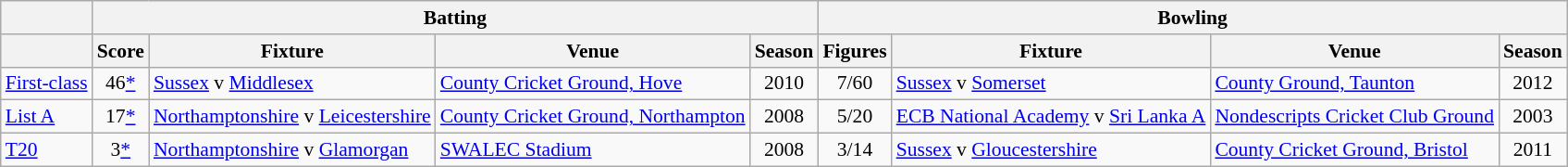<table class=wikitable style="font-size:90%">
<tr>
<th></th>
<th colspan="4">Batting</th>
<th colspan="4">Bowling</th>
</tr>
<tr>
<th></th>
<th>Score</th>
<th>Fixture</th>
<th>Venue</th>
<th>Season</th>
<th>Figures</th>
<th>Fixture</th>
<th>Venue</th>
<th>Season</th>
</tr>
<tr>
<td><a href='#'>First-class</a></td>
<td style="text-align:center;">46<a href='#'>*</a></td>
<td><a href='#'>Sussex</a> v <a href='#'>Middlesex</a></td>
<td><a href='#'>County Cricket Ground, Hove</a></td>
<td style="text-align:center;">2010</td>
<td style="text-align:center;">7/60</td>
<td><a href='#'>Sussex</a> v <a href='#'>Somerset</a></td>
<td><a href='#'>County Ground, Taunton</a></td>
<td style="text-align:center;">2012</td>
</tr>
<tr>
<td><a href='#'>List A</a></td>
<td style="text-align:center;">17<a href='#'>*</a></td>
<td><a href='#'>Northamptonshire</a> v <a href='#'>Leicestershire</a></td>
<td><a href='#'>County Cricket Ground, Northampton</a></td>
<td style="text-align:center;">2008</td>
<td style="text-align:center;">5/20</td>
<td><a href='#'>ECB National Academy</a> v <a href='#'>Sri Lanka A</a></td>
<td><a href='#'>Nondescripts Cricket Club Ground</a></td>
<td style="text-align:center;">2003</td>
</tr>
<tr>
<td><a href='#'>T20</a></td>
<td style="text-align:center;">3<a href='#'>*</a></td>
<td><a href='#'>Northamptonshire</a> v <a href='#'>Glamorgan</a></td>
<td><a href='#'>SWALEC Stadium</a></td>
<td style="text-align:center;">2008</td>
<td style="text-align:center;">3/14</td>
<td><a href='#'>Sussex</a> v <a href='#'>Gloucestershire</a></td>
<td><a href='#'>County Cricket Ground, Bristol</a></td>
<td style="text-align:center;">2011</td>
</tr>
</table>
